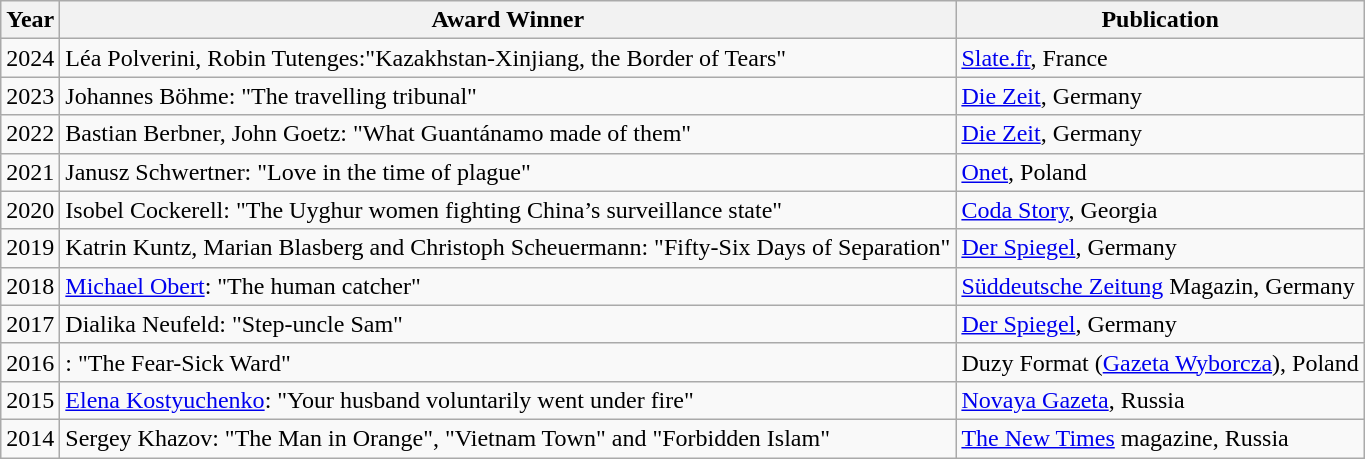<table class="wikitable sortable">
<tr>
<th>Year</th>
<th>Award Winner</th>
<th>Publication</th>
</tr>
<tr>
<td>2024</td>
<td>Léa Polverini, Robin Tutenges:"Kazakhstan-Xinjiang, the Border of Tears"</td>
<td><a href='#'>Slate.fr</a>, France</td>
</tr>
<tr>
<td>2023</td>
<td>Johannes Böhme: "The travelling tribunal"</td>
<td><a href='#'>Die Zeit</a>, Germany</td>
</tr>
<tr>
<td>2022</td>
<td>Bastian Berbner, John Goetz: "What Guantánamo made of them"</td>
<td><a href='#'>Die Zeit</a>, Germany</td>
</tr>
<tr>
<td>2021</td>
<td>Janusz Schwertner: "Love in the time of plague"</td>
<td><a href='#'>Onet</a>, Poland</td>
</tr>
<tr>
<td>2020</td>
<td>Isobel Cockerell: "The Uyghur women fighting China’s surveillance state"</td>
<td><a href='#'>Coda Story</a>, Georgia</td>
</tr>
<tr>
<td>2019</td>
<td>Katrin Kuntz, Marian Blasberg and Christoph Scheuermann: "Fifty-Six Days of Separation"</td>
<td><a href='#'>Der Spiegel</a>, Germany</td>
</tr>
<tr>
<td>2018</td>
<td><a href='#'>Michael Obert</a>: "The human catcher"</td>
<td><a href='#'>Süddeutsche Zeitung</a> Magazin, Germany</td>
</tr>
<tr>
<td>2017</td>
<td>Dialika Neufeld: "Step-uncle Sam"</td>
<td><a href='#'>Der Spiegel</a>, Germany</td>
</tr>
<tr>
<td>2016</td>
<td>: "The Fear-Sick Ward"</td>
<td>Duzy Format (<a href='#'>Gazeta Wyborcza</a>), Poland</td>
</tr>
<tr>
<td>2015</td>
<td><a href='#'>Elena Kostyuchenko</a>: "Your husband voluntarily went under fire"</td>
<td><a href='#'>Novaya Gazeta</a>, Russia</td>
</tr>
<tr>
<td>2014</td>
<td>Sergey Khazov: "The Man in Orange", "Vietnam Town" and "Forbidden Islam"</td>
<td><a href='#'>The New Times</a> magazine, Russia</td>
</tr>
</table>
